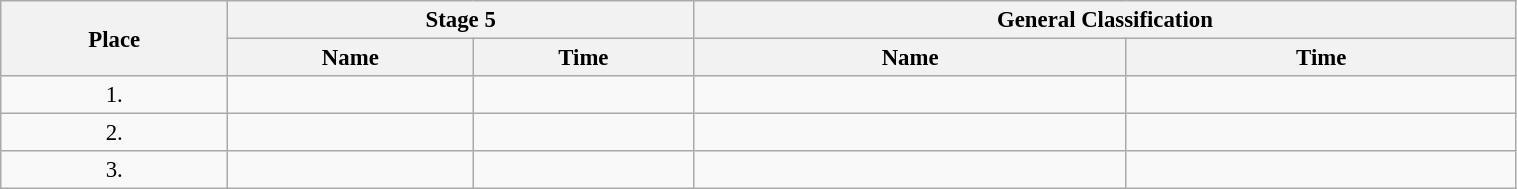<table class=wikitable style="font-size:95%" width="80%">
<tr>
<th rowspan="2">Place</th>
<th colspan="2">Stage 5</th>
<th colspan="2">General Classification</th>
</tr>
<tr>
<th>Name</th>
<th>Time</th>
<th>Name</th>
<th>Time</th>
</tr>
<tr>
<td align="center">1.</td>
<td></td>
<td></td>
<td></td>
<td></td>
</tr>
<tr>
<td align="center">2.</td>
<td></td>
<td></td>
<td></td>
<td></td>
</tr>
<tr>
<td align="center">3.</td>
<td></td>
<td></td>
<td></td>
<td></td>
</tr>
</table>
